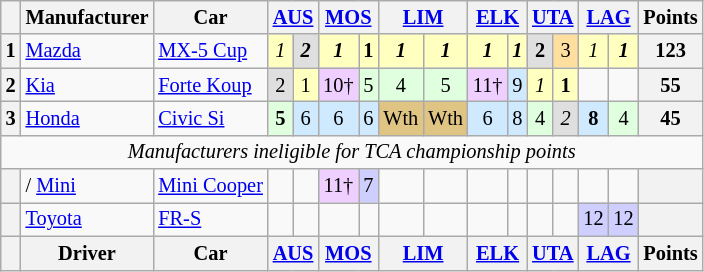<table class="wikitable" style="font-size:85%; text-align:center">
<tr valign="top">
<th valign=middle></th>
<th valign=middle>Manufacturer</th>
<th valign=middle>Car</th>
<th colspan=2><a href='#'>AUS</a></th>
<th colspan=2><a href='#'>MOS</a></th>
<th colspan=2><a href='#'>LIM</a></th>
<th colspan=2><a href='#'>ELK</a></th>
<th colspan=2><a href='#'>UTA</a></th>
<th colspan=2><a href='#'>LAG</a></th>
<th valign=middle>Points</th>
</tr>
<tr>
<th>1</th>
<td align=left> <a href='#'>Mazda</a></td>
<td align=left><a href='#'>MX-5 Cup</a></td>
<td style="background:#FFFFBF;"><em>1</em></td>
<td style="background:#DFDFDF;"><strong><em>2</em></strong></td>
<td style="background:#FFFFBF;"><strong><em>1</em></strong></td>
<td style="background:#FFFFBF;"><strong>1</strong></td>
<td style="background:#FFFFBF;"><strong><em>1</em></strong></td>
<td style="background:#FFFFBF;"><strong><em>1</em></strong></td>
<td style="background:#FFFFBF;"><strong><em>1</em></strong></td>
<td style="background:#FFFFBF;"><strong><em>1</em></strong></td>
<td style="background:#DFDFDF;"><strong>2</strong></td>
<td style="background:#FFDF9F;">3</td>
<td style="background:#FFFFBF;"><em>1</em></td>
<td style="background:#FFFFBF;"><strong><em>1</em></strong></td>
<th>123</th>
</tr>
<tr>
<th>2</th>
<td align=left> <a href='#'>Kia</a></td>
<td align=left><a href='#'>Forte Koup</a></td>
<td style="background:#DFDFDF;">2</td>
<td style="background:#FFFFBF;">1</td>
<td style="background:#EFCFFF;">10†</td>
<td style="background:#DFFFDF;">5</td>
<td style="background:#DFFFDF;">4</td>
<td style="background:#DFFFDF;">5</td>
<td style="background:#EFCFFF;">11†</td>
<td style="background:#CFEAFF;">9</td>
<td style="background:#FFFFBF;"><em>1</em></td>
<td style="background:#FFFFBF;"><strong>1</strong></td>
<td></td>
<td></td>
<th>55</th>
</tr>
<tr>
<th>3</th>
<td align=left> <a href='#'>Honda</a></td>
<td align=left><a href='#'>Civic Si</a></td>
<td style="background:#DFFFDF;"><strong>5</strong></td>
<td style="background:#CFEAFF;">6</td>
<td style="background:#CFEAFF;">6</td>
<td style="background:#CFEAFF;">6</td>
<td style="background:#DFC484;">Wth</td>
<td style="background:#DFC484;">Wth</td>
<td style="background:#CFEAFF;">6</td>
<td style="background:#CFEAFF;">8</td>
<td style="background:#DFFFDF;">4</td>
<td style="background:#DFDFDF;"><em>2</em></td>
<td style="background:#CFEAFF;"><strong>8</strong></td>
<td style="background:#DFFFDF;">4</td>
<th>45</th>
</tr>
<tr>
<td colspan=16 align=center><em>Manufacturers ineligible for TCA championship points</em></td>
</tr>
<tr>
<th></th>
<td align=left>/ <a href='#'>Mini</a></td>
<td align=left><a href='#'>Mini Cooper</a></td>
<td></td>
<td></td>
<td style="background:#EFCFFF;">11†</td>
<td style="background:#CFCFFF;">7</td>
<td></td>
<td></td>
<td></td>
<td></td>
<td></td>
<td></td>
<td></td>
<td></td>
<th></th>
</tr>
<tr>
<th></th>
<td align=left> <a href='#'>Toyota</a></td>
<td align=left><a href='#'>FR-S</a></td>
<td></td>
<td></td>
<td></td>
<td></td>
<td></td>
<td></td>
<td></td>
<td></td>
<td></td>
<td></td>
<td style="background:#CFCFFF;">12</td>
<td style="background:#CFCFFF;">12</td>
<th></th>
</tr>
<tr valign="top">
<th valign=middle></th>
<th valign=middle>Driver</th>
<th valign=middle>Car</th>
<th colspan=2><a href='#'>AUS</a></th>
<th colspan=2><a href='#'>MOS</a></th>
<th colspan=2><a href='#'>LIM</a></th>
<th colspan=2><a href='#'>ELK</a></th>
<th colspan=2><a href='#'>UTA</a></th>
<th colspan=2><a href='#'>LAG</a></th>
<th valign=middle>Points</th>
</tr>
</table>
